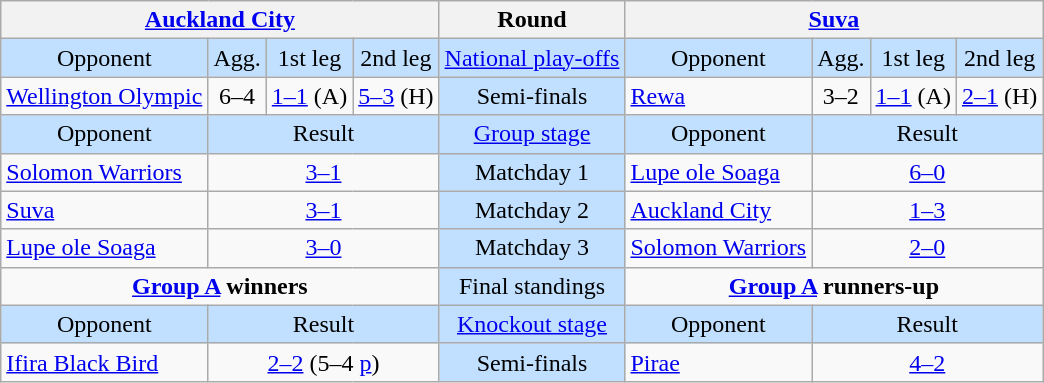<table class="wikitable" style="text-align:center">
<tr>
<th colspan="4"> <a href='#'>Auckland City</a></th>
<th>Round</th>
<th colspan="4"> <a href='#'>Suva</a></th>
</tr>
<tr style="background:#C1E0FF">
<td>Opponent</td>
<td>Agg.</td>
<td>1st leg</td>
<td>2nd leg</td>
<td><a href='#'>National play-offs</a></td>
<td>Opponent</td>
<td>Agg.</td>
<td>1st leg</td>
<td>2nd leg</td>
</tr>
<tr>
<td style="text-align:left"> <a href='#'>Wellington Olympic</a></td>
<td>6–4</td>
<td><a href='#'>1–1</a> (A)</td>
<td><a href='#'>5–3</a> (H)</td>
<td style="background:#C1E0FF">Semi-finals</td>
<td style="text-align:left"> <a href='#'>Rewa</a></td>
<td>3–2</td>
<td><a href='#'>1–1</a> (A)</td>
<td><a href='#'>2–1</a> (H)</td>
</tr>
<tr style="background:#C1E0FF">
<td>Opponent</td>
<td colspan="3">Result</td>
<td><a href='#'>Group stage</a></td>
<td>Opponent</td>
<td colspan="3">Result</td>
</tr>
<tr>
<td style="text-align:left"> <a href='#'>Solomon Warriors</a></td>
<td colspan="3"><a href='#'>3–1</a></td>
<td style="background:#C1E0FF">Matchday 1</td>
<td style="text-align:left"> <a href='#'>Lupe ole Soaga</a></td>
<td colspan="3"><a href='#'>6–0</a></td>
</tr>
<tr>
<td style="text-align:left"> <a href='#'>Suva</a></td>
<td colspan="3"><a href='#'>3–1</a></td>
<td style="background:#C1E0FF">Matchday 2</td>
<td style="text-align:left"> <a href='#'>Auckland City</a></td>
<td colspan="3"><a href='#'>1–3</a></td>
</tr>
<tr>
<td style="text-align:left"> <a href='#'>Lupe ole Soaga</a></td>
<td colspan="3"><a href='#'>3–0</a></td>
<td style="background:#C1E0FF">Matchday 3</td>
<td style="text-align:left"> <a href='#'>Solomon Warriors</a></td>
<td colspan="3"><a href='#'>2–0</a></td>
</tr>
<tr>
<td colspan="4" style="vertical-align:top"><strong><a href='#'>Group A</a> winners</strong><br><div></div></td>
<td style="background:#C1E0FF">Final standings</td>
<td colspan="4" style="vertical-align:top"><strong><a href='#'>Group A</a> runners-up</strong><br><div></div></td>
</tr>
<tr style="background:#C1E0FF">
<td>Opponent</td>
<td colspan="3">Result</td>
<td><a href='#'>Knockout stage</a></td>
<td>Opponent</td>
<td colspan="3">Result</td>
</tr>
<tr>
<td style="text-align:left"> <a href='#'>Ifira Black Bird</a></td>
<td colspan="3"><a href='#'>2–2</a> (5–4 <a href='#'>p</a>)</td>
<td style="background:#C1E0FF">Semi-finals</td>
<td style="text-align:left"> <a href='#'>Pirae</a></td>
<td colspan="3"><a href='#'>4–2</a> </td>
</tr>
</table>
